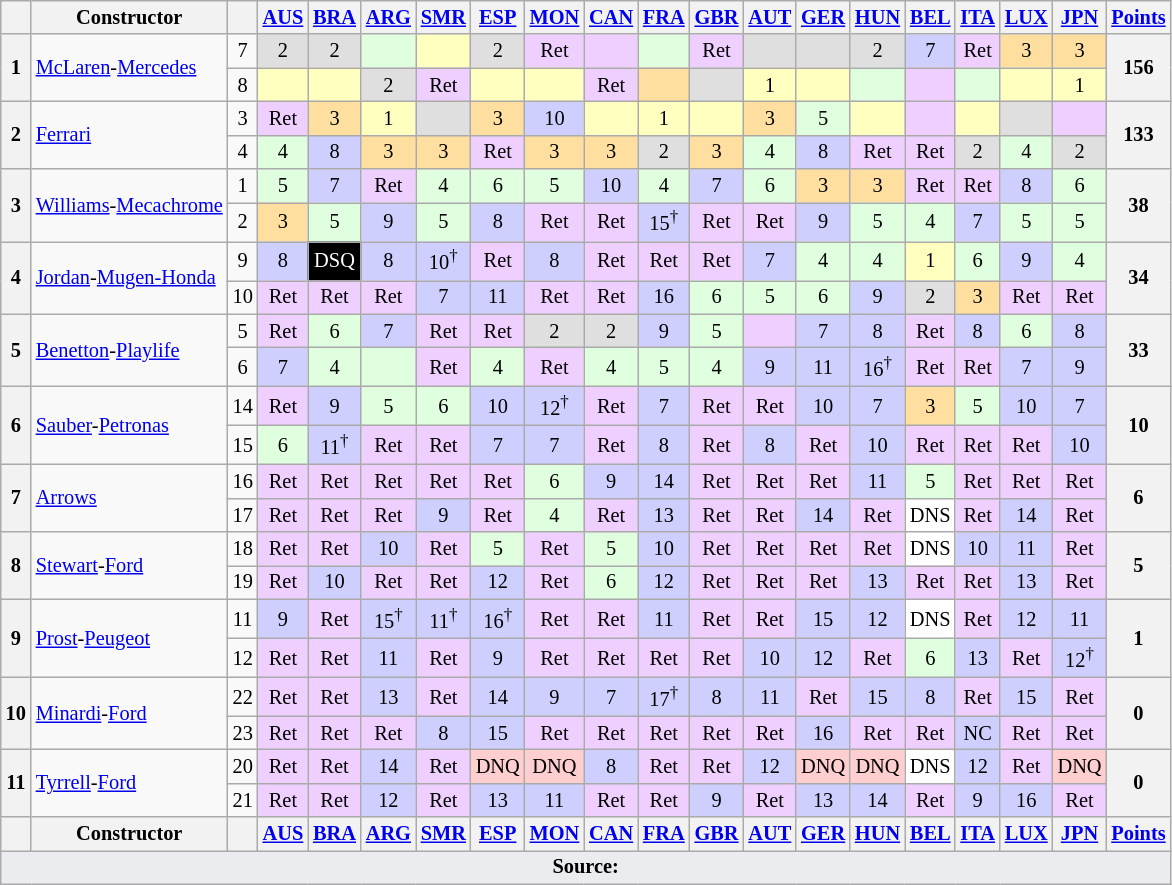<table class="wikitable" style="font-size: 85%; text-align:center;">
<tr valign="top">
<th valign="middle"></th>
<th valign="middle">Constructor</th>
<th valign="middle"></th>
<th><a href='#'>AUS</a><br></th>
<th><a href='#'>BRA</a><br></th>
<th><a href='#'>ARG</a><br></th>
<th><a href='#'>SMR</a><br></th>
<th><a href='#'>ESP</a><br></th>
<th><a href='#'>MON</a><br></th>
<th><a href='#'>CAN</a><br></th>
<th><a href='#'>FRA</a><br></th>
<th><a href='#'>GBR</a><br></th>
<th><a href='#'>AUT</a><br></th>
<th><a href='#'>GER</a><br></th>
<th><a href='#'>HUN</a><br></th>
<th><a href='#'>BEL</a><br></th>
<th><a href='#'>ITA</a><br></th>
<th><a href='#'>LUX</a><br></th>
<th><a href='#'>JPN</a><br></th>
<th valign="middle"><a href='#'>Points</a></th>
</tr>
<tr>
<th rowspan="2">1</th>
<td rowspan="2" align="left"> <a href='#'>McLaren</a>-<a href='#'>Mercedes</a></td>
<td align="center">7</td>
<td style="background:#dfdfdf;">2</td>
<td style="background:#dfdfdf;">2</td>
<td style="background:#dfffdf;"></td>
<td style="background:#ffffbf;"></td>
<td style="background:#dfdfdf;">2</td>
<td style="background:#efcfff;">Ret</td>
<td style="background:#efcfff;"></td>
<td style="background:#dfffdf;"></td>
<td style="background:#efcfff;">Ret</td>
<td style="background:#dfdfdf;"></td>
<td style="background:#dfdfdf;"></td>
<td style="background:#dfdfdf;">2</td>
<td style="background:#cfcfff;">7</td>
<td style="background:#efcfff;">Ret</td>
<td style="background:#ffdf9f;">3</td>
<td style="background:#ffdf9f;">3</td>
<th rowspan="2">156</th>
</tr>
<tr>
<td align="center">8</td>
<td style="background:#ffffbf;"></td>
<td style="background:#ffffbf;"></td>
<td style="background:#dfdfdf;">2</td>
<td style="background:#efcfff;">Ret</td>
<td style="background:#ffffbf;"></td>
<td style="background:#ffffbf;"></td>
<td style="background:#efcfff;">Ret</td>
<td style="background:#ffdf9f;"></td>
<td style="background:#dfdfdf;"></td>
<td style="background:#ffffbf;">1</td>
<td style="background:#ffffbf;"></td>
<td style="background:#dfffdf;"></td>
<td style="background:#efcfff;"></td>
<td style="background:#dfffdf;"></td>
<td style="background:#ffffbf;"></td>
<td style="background:#ffffbf;">1</td>
</tr>
<tr>
<th rowspan="2">2</th>
<td rowspan="2" align="left"> <a href='#'>Ferrari</a></td>
<td align="center">3</td>
<td style="background:#efcfff;">Ret</td>
<td style="background:#ffdf9f;">3</td>
<td style="background:#ffffbf;">1</td>
<td style="background:#dfdfdf;"></td>
<td style="background:#ffdf9f;">3</td>
<td style="background:#cfcfff;">10</td>
<td style="background:#ffffbf;"></td>
<td style="background:#ffffbf;">1</td>
<td style="background:#ffffbf;"></td>
<td style="background:#ffdf9f;">3</td>
<td style="background:#dfffdf;">5</td>
<td style="background:#ffffbf;"></td>
<td style="background:#efcfff;"></td>
<td style="background:#ffffbf;"></td>
<td style="background:#dfdfdf;"></td>
<td style="background:#efcfff;"></td>
<th rowspan="2">133</th>
</tr>
<tr>
<td align="center">4</td>
<td style="background:#dfffdf;">4</td>
<td style="background:#cfcfff;">8</td>
<td style="background:#ffdf9f;">3</td>
<td style="background:#ffdf9f;">3</td>
<td style="background:#efcfff;">Ret</td>
<td style="background:#ffdf9f;">3</td>
<td style="background:#ffdf9f;">3</td>
<td style="background:#dfdfdf;">2</td>
<td style="background:#ffdf9f;">3</td>
<td style="background:#dfffdf;">4</td>
<td style="background:#cfcfff;">8</td>
<td style="background:#efcfff;">Ret</td>
<td style="background:#efcfff;">Ret</td>
<td style="background:#dfdfdf;">2</td>
<td style="background:#dfffdf;">4</td>
<td style="background:#dfdfdf;">2</td>
</tr>
<tr>
<th rowspan="2">3</th>
<td rowspan="2" align="left"> <a href='#'>Williams</a>-<a href='#'>Mecachrome</a></td>
<td align="center">1</td>
<td style="background:#dfffdf;">5</td>
<td style="background:#cfcfff;">7</td>
<td style="background:#efcfff;">Ret</td>
<td style="background:#dfffdf;">4</td>
<td style="background:#dfffdf;">6</td>
<td style="background:#dfffdf;">5</td>
<td style="background:#cfcfff;">10</td>
<td style="background:#dfffdf;">4</td>
<td style="background:#cfcfff;">7</td>
<td style="background:#dfffdf;">6</td>
<td style="background:#ffdf9f;">3</td>
<td style="background:#ffdf9f;">3</td>
<td style="background:#efcfff;">Ret</td>
<td style="background:#efcfff;">Ret</td>
<td style="background:#cfcfff;">8</td>
<td style="background:#dfffdf;">6</td>
<th rowspan="2">38</th>
</tr>
<tr>
<td align="center">2</td>
<td style="background:#ffdf9f;">3</td>
<td style="background:#dfffdf;">5</td>
<td style="background:#cfcfff;">9</td>
<td style="background:#dfffdf;">5</td>
<td style="background:#cfcfff;">8</td>
<td style="background:#efcfff;">Ret</td>
<td style="background:#efcfff;">Ret</td>
<td style="background:#cfcfff;">15<sup>†</sup></td>
<td style="background:#efcfff;">Ret</td>
<td style="background:#efcfff;">Ret</td>
<td style="background:#cfcfff;">9</td>
<td style="background:#dfffdf;">5</td>
<td style="background:#dfffdf;">4</td>
<td style="background:#cfcfff;">7</td>
<td style="background:#dfffdf;">5</td>
<td style="background:#dfffdf;">5</td>
</tr>
<tr>
<th rowspan="2">4</th>
<td rowspan="2" align="left" nowrap> <a href='#'>Jordan</a>-<a href='#'>Mugen-Honda</a></td>
<td align="center">9</td>
<td style="background:#cfcfff;">8</td>
<td style="background:#000000; color:white">DSQ</td>
<td style="background:#cfcfff;">8</td>
<td style="background:#cfcfff;">10<sup>†</sup></td>
<td style="background:#efcfff;">Ret</td>
<td style="background:#cfcfff;">8</td>
<td style="background:#efcfff;">Ret</td>
<td style="background:#efcfff;">Ret</td>
<td style="background:#efcfff;">Ret</td>
<td style="background:#cfcfff;">7</td>
<td style="background:#dfffdf;">4</td>
<td style="background:#dfffdf;">4</td>
<td style="background:#ffffbf;">1</td>
<td style="background:#dfffdf;">6</td>
<td style="background:#cfcfff;">9</td>
<td style="background:#dfffdf;">4</td>
<th rowspan="2">34</th>
</tr>
<tr>
<td align="center">10</td>
<td style="background:#efcfff;">Ret</td>
<td style="background:#efcfff;">Ret</td>
<td style="background:#efcfff;">Ret</td>
<td style="background:#cfcfff;">7</td>
<td style="background:#cfcfff;">11</td>
<td style="background:#efcfff;">Ret</td>
<td style="background:#efcfff;">Ret</td>
<td style="background:#cfcfff;">16</td>
<td style="background:#dfffdf;">6</td>
<td style="background:#dfffdf;">5</td>
<td style="background:#dfffdf;">6</td>
<td style="background:#cfcfff;">9</td>
<td style="background:#dfdfdf;">2</td>
<td style="background:#ffdf9f;">3</td>
<td style="background:#efcfff;">Ret</td>
<td style="background:#efcfff;">Ret</td>
</tr>
<tr>
<th rowspan="2">5</th>
<td rowspan="2" align="left"> <a href='#'>Benetton</a>-<a href='#'>Playlife</a></td>
<td align="center">5</td>
<td style="background:#efcfff;">Ret</td>
<td style="background:#dfffdf;">6</td>
<td style="background:#cfcfff;">7</td>
<td style="background:#efcfff;">Ret</td>
<td style="background:#efcfff;">Ret</td>
<td style="background:#dfdfdf;">2</td>
<td style="background:#dfdfdf;">2</td>
<td style="background:#cfcfff;">9</td>
<td style="background:#dfffdf;">5</td>
<td style="background:#efcfff;"></td>
<td style="background:#cfcfff;">7</td>
<td style="background:#cfcfff;">8</td>
<td style="background:#efcfff;">Ret</td>
<td style="background:#cfcfff;">8</td>
<td style="background:#dfffdf;">6</td>
<td style="background:#cfcfff;">8</td>
<th rowspan="2">33</th>
</tr>
<tr>
<td align="center">6</td>
<td style="background:#cfcfff;">7</td>
<td style="background:#dfffdf;">4</td>
<td style="background:#dfffdf;"></td>
<td style="background:#efcfff;">Ret</td>
<td style="background:#dfffdf;">4</td>
<td style="background:#efcfff;">Ret</td>
<td style="background:#dfffdf;">4</td>
<td style="background:#dfffdf;">5</td>
<td style="background:#dfffdf;">4</td>
<td style="background:#cfcfff;">9</td>
<td style="background:#cfcfff;">11</td>
<td style="background:#cfcfff;">16<sup>†</sup></td>
<td style="background:#efcfff;">Ret</td>
<td style="background:#efcfff;">Ret</td>
<td style="background:#cfcfff;">7</td>
<td style="background:#cfcfff;">9</td>
</tr>
<tr>
<th rowspan="2">6</th>
<td rowspan="2" align="left"> <a href='#'>Sauber</a>-<a href='#'>Petronas</a></td>
<td align="center">14</td>
<td style="background:#efcfff;">Ret</td>
<td style="background:#cfcfff;">9</td>
<td style="background:#dfffdf;">5</td>
<td style="background:#dfffdf;">6</td>
<td style="background:#cfcfff;">10</td>
<td style="background:#cfcfff;">12<sup>†</sup></td>
<td style="background:#efcfff;">Ret</td>
<td style="background:#cfcfff;">7</td>
<td style="background:#efcfff;">Ret</td>
<td style="background:#efcfff;">Ret</td>
<td style="background:#cfcfff;">10</td>
<td style="background:#cfcfff;">7</td>
<td style="background:#ffdf9f;">3</td>
<td style="background:#dfffdf;">5</td>
<td style="background:#cfcfff;">10</td>
<td style="background:#cfcfff;">7</td>
<th rowspan="2">10</th>
</tr>
<tr>
<td align="center">15</td>
<td style="background:#dfffdf;">6</td>
<td style="background:#cfcfff;">11<sup>†</sup></td>
<td style="background:#efcfff;">Ret</td>
<td style="background:#efcfff;">Ret</td>
<td style="background:#cfcfff;">7</td>
<td style="background:#cfcfff;">7</td>
<td style="background:#efcfff;">Ret</td>
<td style="background:#cfcfff;">8</td>
<td style="background:#efcfff;">Ret</td>
<td style="background:#cfcfff;">8</td>
<td style="background:#efcfff;">Ret</td>
<td style="background:#cfcfff;">10</td>
<td style="background:#efcfff;">Ret</td>
<td style="background:#efcfff;">Ret</td>
<td style="background:#efcfff;">Ret</td>
<td style="background:#cfcfff;">10</td>
</tr>
<tr>
<th rowspan="2">7</th>
<td rowspan="2" align="left"> <a href='#'>Arrows</a></td>
<td align="center">16</td>
<td style="background:#efcfff;">Ret</td>
<td style="background:#efcfff;">Ret</td>
<td style="background:#efcfff;">Ret</td>
<td style="background:#efcfff;">Ret</td>
<td style="background:#efcfff;">Ret</td>
<td style="background:#dfffdf;">6</td>
<td style="background:#cfcfff;">9</td>
<td style="background:#cfcfff;">14</td>
<td style="background:#efcfff;">Ret</td>
<td style="background:#efcfff;">Ret</td>
<td style="background:#efcfff;">Ret</td>
<td style="background:#cfcfff;">11</td>
<td style="background:#dfffdf;">5</td>
<td style="background:#efcfff;">Ret</td>
<td style="background:#efcfff;">Ret</td>
<td style="background:#efcfff;">Ret</td>
<th rowspan="2">6</th>
</tr>
<tr>
<td align="center">17</td>
<td style="background:#efcfff;">Ret</td>
<td style="background:#efcfff;">Ret</td>
<td style="background:#efcfff;">Ret</td>
<td style="background:#cfcfff;">9</td>
<td style="background:#efcfff;">Ret</td>
<td style="background:#dfffdf;">4</td>
<td style="background:#efcfff;">Ret</td>
<td style="background:#cfcfff;">13</td>
<td style="background:#efcfff;">Ret</td>
<td style="background:#efcfff;">Ret</td>
<td style="background:#cfcfff;">14</td>
<td style="background:#efcfff;">Ret</td>
<td style="background:#ffffff;">DNS</td>
<td style="background:#efcfff;">Ret</td>
<td style="background:#cfcfff;">14</td>
<td style="background:#efcfff;">Ret</td>
</tr>
<tr>
<th rowspan="2">8</th>
<td rowspan="2" align="left"> <a href='#'>Stewart</a>-<a href='#'>Ford</a></td>
<td align="center">18</td>
<td style="background:#efcfff;">Ret</td>
<td style="background:#efcfff;">Ret</td>
<td style="background:#cfcfff;">10</td>
<td style="background:#efcfff;">Ret</td>
<td style="background:#dfffdf;">5</td>
<td style="background:#efcfff;">Ret</td>
<td style="background:#dfffdf;">5</td>
<td style="background:#cfcfff;">10</td>
<td style="background:#efcfff;">Ret</td>
<td style="background:#efcfff;">Ret</td>
<td style="background:#efcfff;">Ret</td>
<td style="background:#efcfff;">Ret</td>
<td style="background:#ffffff;">DNS</td>
<td style="background:#cfcfff;">10</td>
<td style="background:#cfcfff;">11</td>
<td style="background:#efcfff;">Ret</td>
<th rowspan="2">5</th>
</tr>
<tr>
<td align="center">19</td>
<td style="background:#efcfff;">Ret</td>
<td style="background:#cfcfff;">10</td>
<td style="background:#efcfff;">Ret</td>
<td style="background:#efcfff;">Ret</td>
<td style="background:#cfcfff;">12</td>
<td style="background:#efcfff;">Ret</td>
<td style="background:#dfffdf;">6</td>
<td style="background:#cfcfff;">12</td>
<td style="background:#efcfff;">Ret</td>
<td style="background:#efcfff;">Ret</td>
<td style="background:#efcfff;">Ret</td>
<td style="background:#cfcfff;">13</td>
<td style="background:#efcfff;">Ret</td>
<td style="background:#efcfff;">Ret</td>
<td style="background:#cfcfff;">13</td>
<td style="background:#efcfff;">Ret</td>
</tr>
<tr>
<th rowspan="2">9</th>
<td rowspan="2" align="left"> <a href='#'>Prost</a>-<a href='#'>Peugeot</a></td>
<td align="center">11</td>
<td style="background:#cfcfff;">9</td>
<td style="background:#efcfff;">Ret</td>
<td style="background:#cfcfff;">15<sup>†</sup></td>
<td style="background:#cfcfff;">11<sup>†</sup></td>
<td style="background:#cfcfff;">16<sup>†</sup></td>
<td style="background:#efcfff;">Ret</td>
<td style="background:#efcfff;">Ret</td>
<td style="background:#cfcfff;">11</td>
<td style="background:#efcfff;">Ret</td>
<td style="background:#efcfff;">Ret</td>
<td style="background:#cfcfff;">15</td>
<td style="background:#cfcfff;">12</td>
<td style="background:#ffffff;">DNS</td>
<td style="background:#efcfff;">Ret</td>
<td style="background:#cfcfff;">12</td>
<td style="background:#cfcfff;">11</td>
<th rowspan="2">1</th>
</tr>
<tr>
<td align="center">12</td>
<td style="background:#efcfff;">Ret</td>
<td style="background:#efcfff;">Ret</td>
<td style="background:#cfcfff;">11</td>
<td style="background:#efcfff;">Ret</td>
<td style="background:#cfcfff;">9</td>
<td style="background:#efcfff;">Ret</td>
<td style="background:#efcfff;">Ret</td>
<td style="background:#efcfff;">Ret</td>
<td style="background:#efcfff;">Ret</td>
<td style="background:#cfcfff;">10</td>
<td style="background:#cfcfff;">12</td>
<td style="background:#efcfff;">Ret</td>
<td style="background:#dfffdf;">6</td>
<td style="background:#cfcfff;">13</td>
<td style="background:#efcfff;">Ret</td>
<td style="background:#cfcfff;">12<sup>†</sup></td>
</tr>
<tr>
<th rowspan="2">10</th>
<td rowspan="2" align="left"> <a href='#'>Minardi</a>-<a href='#'>Ford</a></td>
<td align="center">22</td>
<td style="background:#efcfff;">Ret</td>
<td style="background:#efcfff;">Ret</td>
<td style="background:#cfcfff;">13</td>
<td style="background:#efcfff;">Ret</td>
<td style="background:#cfcfff;">14</td>
<td style="background:#cfcfff;">9</td>
<td style="background:#cfcfff;">7</td>
<td style="background:#cfcfff;">17<sup>†</sup></td>
<td style="background:#cfcfff;">8</td>
<td style="background:#cfcfff;">11</td>
<td style="background:#efcfff;">Ret</td>
<td style="background:#cfcfff;">15</td>
<td style="background:#cfcfff;">8</td>
<td style="background:#efcfff;">Ret</td>
<td style="background:#cfcfff;">15</td>
<td style="background:#efcfff;">Ret</td>
<th rowspan="2">0</th>
</tr>
<tr>
<td align="center">23</td>
<td style="background:#efcfff;">Ret</td>
<td style="background:#efcfff;">Ret</td>
<td style="background:#efcfff;">Ret</td>
<td style="background:#cfcfff;">8</td>
<td style="background:#cfcfff;">15</td>
<td style="background:#efcfff;">Ret</td>
<td style="background:#efcfff;">Ret</td>
<td style="background:#efcfff;">Ret</td>
<td style="background:#efcfff;">Ret</td>
<td style="background:#efcfff;">Ret</td>
<td style="background:#cfcfff;">16</td>
<td style="background:#efcfff;">Ret</td>
<td style="background:#efcfff;">Ret</td>
<td style="background:#cfcfff;">NC</td>
<td style="background:#efcfff;">Ret</td>
<td style="background:#efcfff;">Ret</td>
</tr>
<tr>
<th rowspan="2">11</th>
<td rowspan="2" align="left"> <a href='#'>Tyrrell</a>-<a href='#'>Ford</a></td>
<td align="center">20</td>
<td style="background:#efcfff;">Ret</td>
<td style="background:#efcfff;">Ret</td>
<td style="background:#cfcfff;">14</td>
<td style="background:#efcfff;">Ret</td>
<td style="background:#ffcfcf;">DNQ</td>
<td style="background:#ffcfcf;">DNQ</td>
<td style="background:#cfcfff;">8</td>
<td style="background:#efcfff;">Ret</td>
<td style="background:#efcfff;">Ret</td>
<td style="background:#cfcfff;">12</td>
<td style="background:#ffcfcf;">DNQ</td>
<td style="background:#ffcfcf;">DNQ</td>
<td style="background:#ffffff;">DNS</td>
<td style="background:#cfcfff;">12</td>
<td style="background:#efcfff;">Ret</td>
<td style="background:#ffcfcf;">DNQ</td>
<th rowspan="2">0</th>
</tr>
<tr>
<td align="center">21</td>
<td style="background:#efcfff;">Ret</td>
<td style="background:#efcfff;">Ret</td>
<td style="background:#cfcfff;">12</td>
<td style="background:#efcfff;">Ret</td>
<td style="background:#cfcfff;">13</td>
<td style="background:#cfcfff;">11</td>
<td style="background:#efcfff;">Ret</td>
<td style="background:#efcfff;">Ret</td>
<td style="background:#cfcfff;">9</td>
<td style="background:#efcfff;">Ret</td>
<td style="background:#cfcfff;">13</td>
<td style="background:#cfcfff;">14</td>
<td style="background:#efcfff;">Ret</td>
<td style="background:#cfcfff;">9</td>
<td style="background:#cfcfff;">16</td>
<td style="background:#efcfff;">Ret</td>
</tr>
<tr valign="top">
<th valign="middle"></th>
<th valign="middle">Constructor</th>
<th valign="middle"></th>
<th><a href='#'>AUS</a><br></th>
<th><a href='#'>BRA</a><br></th>
<th><a href='#'>ARG</a><br></th>
<th><a href='#'>SMR</a><br></th>
<th><a href='#'>ESP</a><br></th>
<th><a href='#'>MON</a><br></th>
<th><a href='#'>CAN</a><br></th>
<th><a href='#'>FRA</a><br></th>
<th><a href='#'>GBR</a><br></th>
<th><a href='#'>AUT</a><br></th>
<th><a href='#'>GER</a><br></th>
<th><a href='#'>HUN</a><br></th>
<th><a href='#'>BEL</a><br></th>
<th><a href='#'>ITA</a><br></th>
<th><a href='#'>LUX</a><br></th>
<th><a href='#'>JPN</a><br></th>
<th valign="middle"><a href='#'>Points</a></th>
</tr>
<tr class="sortbottom">
<td colspan="20" style="background-color:#EAECF0;text-align:center"><strong>Source:</strong></td>
</tr>
</table>
